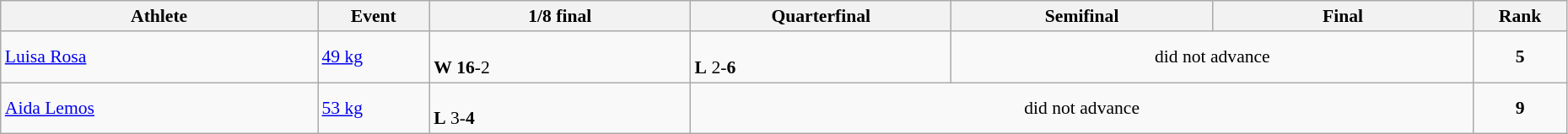<table class="wikitable" width="98%" style="text-align:left; font-size:90%">
<tr>
<th width="17%">Athlete</th>
<th width="6%">Event</th>
<th width="14%">1/8 final</th>
<th width="14%">Quarterfinal</th>
<th width="14%">Semifinal</th>
<th width="14%">Final</th>
<th width="5%">Rank</th>
</tr>
<tr>
<td><a href='#'>Luisa Rosa</a></td>
<td><a href='#'>49 kg</a></td>
<td><br><strong>W</strong> <strong>16</strong>-2</td>
<td><br><strong>L</strong> 2-<strong>6</strong></td>
<td align=center colspan=2>did not advance</td>
<td align=center><strong>5</strong></td>
</tr>
<tr>
<td><a href='#'>Aida Lemos</a></td>
<td><a href='#'>53 kg</a></td>
<td><br><strong>L</strong> 3-<strong>4</strong></td>
<td align=center colspan=3>did not advance</td>
<td align=center><strong>9</strong></td>
</tr>
</table>
